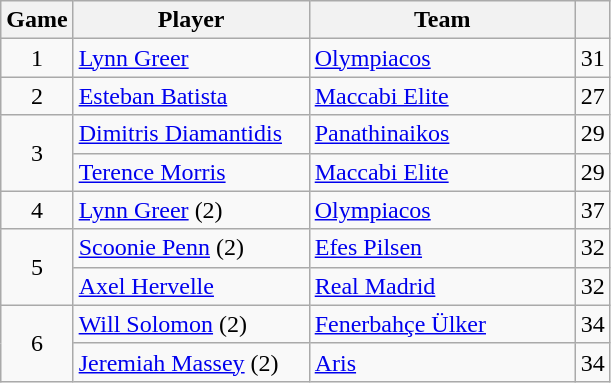<table class="wikitable sortable" style="text-align: center;">
<tr>
<th style="text-align:center;">Game</th>
<th style="text-align:center; width:150px;">Player</th>
<th style="text-align:center; width:170px;">Team</th>
<th style="text-align:center;"></th>
</tr>
<tr>
<td>1</td>
<td align="left"> <a href='#'>Lynn Greer</a></td>
<td align="left"> <a href='#'>Olympiacos</a></td>
<td>31</td>
</tr>
<tr>
<td>2</td>
<td align="left"> <a href='#'>Esteban Batista</a></td>
<td align="left"> <a href='#'>Maccabi Elite</a></td>
<td>27</td>
</tr>
<tr>
<td rowspan=2>3</td>
<td align="left"> <a href='#'>Dimitris Diamantidis</a></td>
<td align="left"> <a href='#'>Panathinaikos</a></td>
<td>29</td>
</tr>
<tr>
<td align="left"> <a href='#'>Terence Morris</a></td>
<td align="left"> <a href='#'>Maccabi Elite</a></td>
<td>29</td>
</tr>
<tr>
<td>4</td>
<td align="left"> <a href='#'>Lynn Greer</a> (2)</td>
<td align="left"> <a href='#'>Olympiacos</a></td>
<td>37</td>
</tr>
<tr>
<td rowspan=2>5</td>
<td align="left"> <a href='#'>Scoonie Penn</a> (2)</td>
<td align="left"> <a href='#'>Efes Pilsen</a></td>
<td>32</td>
</tr>
<tr>
<td align="left"> <a href='#'>Axel Hervelle</a></td>
<td align="left"> <a href='#'>Real Madrid</a></td>
<td>32</td>
</tr>
<tr>
<td rowspan=2>6</td>
<td align="left"> <a href='#'>Will Solomon</a> (2)</td>
<td align="left"> <a href='#'>Fenerbahçe Ülker</a></td>
<td>34</td>
</tr>
<tr>
<td align="left"> <a href='#'>Jeremiah Massey</a> (2)</td>
<td align="left"> <a href='#'>Aris</a></td>
<td>34</td>
</tr>
</table>
